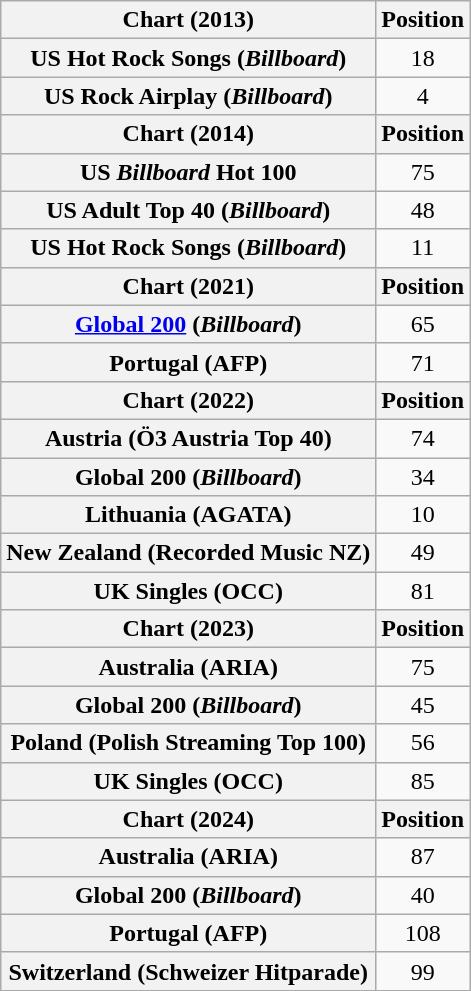<table class="wikitable plainrowheaders sortable" style="text-align:center;">
<tr>
<th>Chart (2013)</th>
<th>Position</th>
</tr>
<tr>
<th scope="row">US Hot Rock Songs (<em>Billboard</em>)</th>
<td>18</td>
</tr>
<tr>
<th scope="row">US Rock Airplay (<em>Billboard</em>)</th>
<td>4</td>
</tr>
<tr>
<th>Chart (2014)</th>
<th>Position</th>
</tr>
<tr>
<th scope="row">US <em>Billboard</em> Hot 100</th>
<td>75</td>
</tr>
<tr>
<th scope="row">US Adult Top 40 (<em>Billboard</em>)</th>
<td>48</td>
</tr>
<tr>
<th scope="row">US Hot Rock Songs (<em>Billboard</em>)</th>
<td>11</td>
</tr>
<tr>
<th>Chart (2021)</th>
<th>Position</th>
</tr>
<tr>
<th scope="row"><a href='#'>Global 200</a> (<em>Billboard</em>)</th>
<td>65</td>
</tr>
<tr>
<th scope="row">Portugal (AFP)</th>
<td>71</td>
</tr>
<tr>
<th>Chart (2022)</th>
<th>Position</th>
</tr>
<tr>
<th scope="row">Austria (Ö3 Austria Top 40)</th>
<td>74</td>
</tr>
<tr>
<th scope="row">Global 200 (<em>Billboard</em>)</th>
<td>34</td>
</tr>
<tr>
<th scope="row">Lithuania (AGATA)</th>
<td>10</td>
</tr>
<tr>
<th scope="row">New Zealand (Recorded Music NZ)</th>
<td>49</td>
</tr>
<tr>
<th scope="row">UK Singles (OCC)</th>
<td>81</td>
</tr>
<tr>
<th>Chart (2023)</th>
<th>Position</th>
</tr>
<tr>
<th scope="row">Australia (ARIA)</th>
<td>75</td>
</tr>
<tr>
<th scope="row">Global 200 (<em>Billboard</em>)</th>
<td>45</td>
</tr>
<tr>
<th scope="row">Poland (Polish Streaming Top 100)</th>
<td>56</td>
</tr>
<tr>
<th scope="row">UK Singles (OCC)</th>
<td>85</td>
</tr>
<tr>
<th>Chart (2024)</th>
<th>Position</th>
</tr>
<tr>
<th scope="row">Australia (ARIA)</th>
<td>87</td>
</tr>
<tr>
<th scope="row">Global 200 (<em>Billboard</em>)</th>
<td>40</td>
</tr>
<tr>
<th scope="row">Portugal (AFP)</th>
<td>108</td>
</tr>
<tr>
<th scope="row">Switzerland (Schweizer Hitparade)</th>
<td>99</td>
</tr>
</table>
